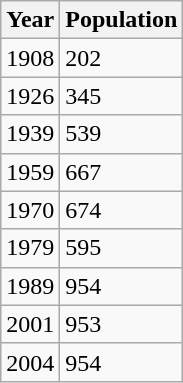<table class="wikitable sortable">
<tr>
<th>Year</th>
<th>Population</th>
</tr>
<tr>
<td>1908</td>
<td>202</td>
</tr>
<tr>
<td>1926</td>
<td>345</td>
</tr>
<tr>
<td>1939</td>
<td>539</td>
</tr>
<tr>
<td>1959</td>
<td>667</td>
</tr>
<tr>
<td>1970</td>
<td>674</td>
</tr>
<tr>
<td>1979</td>
<td>595</td>
</tr>
<tr>
<td>1989</td>
<td>954</td>
</tr>
<tr>
<td>2001</td>
<td>953</td>
</tr>
<tr>
<td>2004</td>
<td>954</td>
</tr>
</table>
